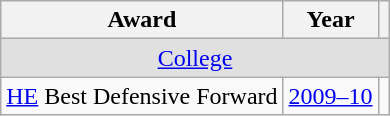<table class="wikitable">
<tr>
<th>Award</th>
<th>Year</th>
<th></th>
</tr>
<tr ALIGN="center" bgcolor="#e0e0e0">
<td colspan="3"><a href='#'>College</a></td>
</tr>
<tr>
<td><a href='#'>HE</a> Best Defensive Forward</td>
<td><a href='#'>2009–10</a></td>
<td></td>
</tr>
</table>
